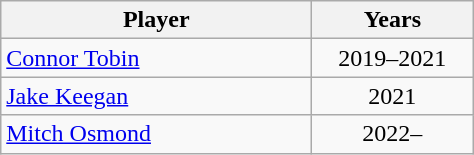<table class="wikitable plainrowheaders sortable" style="text-align:center">
<tr>
<th style="width:200px;">Player</th>
<th style="width:100px;">Years</th>
</tr>
<tr>
<td align="left" data-sort-value="Tobin, Connor"> <a href='#'>Connor Tobin</a></td>
<td>2019–2021</td>
</tr>
<tr>
<td align="left" data-sort-value="Keegan, Jake"> <a href='#'>Jake Keegan</a></td>
<td>2021</td>
</tr>
<tr>
<td align="left" data-sort-value="Osmond, Mitch"> <a href='#'>Mitch Osmond</a></td>
<td>2022–</td>
</tr>
</table>
